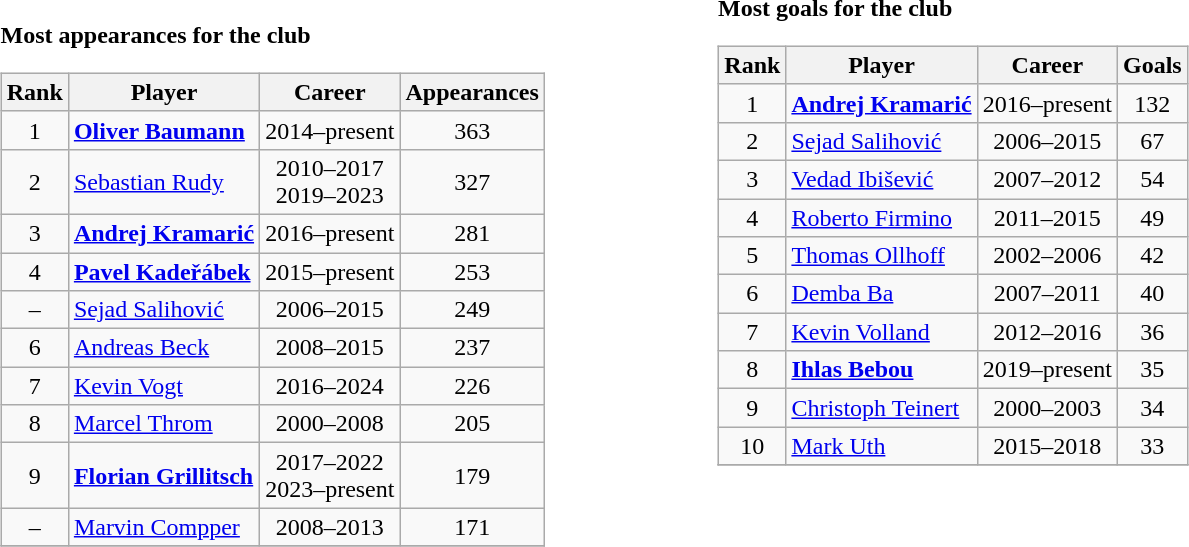<table>
<tr>
<td valign="top" width=40%><br><br><strong>Most appearances for the club</strong><table class="wikitable" style="text-align: center;">
<tr>
<th>Rank</th>
<th>Player</th>
<th>Career</th>
<th>Appearances</th>
</tr>
<tr>
<td>1</td>
<td style="text-align:left"> <strong><a href='#'>Oliver Baumann</a></strong></td>
<td>2014–present</td>
<td>363</td>
</tr>
<tr>
<td>2</td>
<td style="text-align:left"> <a href='#'>Sebastian Rudy</a></td>
<td>2010–2017<br>2019–2023</td>
<td>327</td>
</tr>
<tr>
<td>3</td>
<td style="text-align:left"> <strong><a href='#'>Andrej Kramarić</a></strong></td>
<td>2016–present</td>
<td>281</td>
</tr>
<tr>
<td>4</td>
<td style="text-align:left"> <strong><a href='#'>Pavel Kadeřábek</a></strong></td>
<td>2015–present</td>
<td>253</td>
</tr>
<tr>
<td>–</td>
<td style="text-align:left"> <a href='#'>Sejad Salihović</a></td>
<td>2006–2015</td>
<td>249</td>
</tr>
<tr>
<td>6</td>
<td style="text-align:left"> <a href='#'>Andreas Beck</a></td>
<td>2008–2015</td>
<td>237</td>
</tr>
<tr>
<td>7</td>
<td style="text-align:left"> <a href='#'>Kevin Vogt</a></td>
<td>2016–2024</td>
<td>226</td>
</tr>
<tr>
<td>8</td>
<td style="text-align:left"> <a href='#'>Marcel Throm</a></td>
<td>2000–2008</td>
<td>205</td>
</tr>
<tr>
<td>9</td>
<td style="text-align:left"> <strong><a href='#'>Florian Grillitsch</a></strong></td>
<td>2017–2022<br>2023–present</td>
<td>179</td>
</tr>
<tr>
<td>–</td>
<td style="text-align:left"> <a href='#'>Marvin Compper</a></td>
<td>2008–2013</td>
<td>171</td>
</tr>
<tr>
</tr>
</table>
</td>
<td valign="top" width=40%><br><strong>Most goals for the club</strong><table class="wikitable" style="text-align: center;">
<tr>
<th>Rank</th>
<th>Player</th>
<th>Career</th>
<th>Goals</th>
</tr>
<tr>
<td>1</td>
<td style="text-align:left"> <strong><a href='#'>Andrej Kramarić</a></strong></td>
<td>2016–present</td>
<td>132</td>
</tr>
<tr>
<td>2</td>
<td style="text-align:left"> <a href='#'>Sejad Salihović</a></td>
<td>2006–2015</td>
<td>67</td>
</tr>
<tr>
<td>3</td>
<td style="text-align:left"> <a href='#'>Vedad Ibišević</a></td>
<td>2007–2012</td>
<td>54</td>
</tr>
<tr>
<td>4</td>
<td style="text-align:left"> <a href='#'>Roberto Firmino</a></td>
<td>2011–2015</td>
<td>49</td>
</tr>
<tr>
<td>5</td>
<td style="text-align:left"> <a href='#'>Thomas Ollhoff</a></td>
<td>2002–2006</td>
<td>42</td>
</tr>
<tr>
<td>6</td>
<td style="text-align:left"> <a href='#'>Demba Ba</a></td>
<td>2007–2011</td>
<td>40</td>
</tr>
<tr>
<td>7</td>
<td style="text-align:left"> <a href='#'>Kevin Volland</a></td>
<td>2012–2016</td>
<td>36</td>
</tr>
<tr>
<td>8</td>
<td style="text-align:left"> <strong><a href='#'>Ihlas Bebou</a></strong></td>
<td>2019–present</td>
<td>35</td>
</tr>
<tr>
<td>9</td>
<td style="text-align:left"> <a href='#'>Christoph Teinert</a></td>
<td>2000–2003</td>
<td>34</td>
</tr>
<tr>
<td>10</td>
<td style="text-align:left"> <a href='#'>Mark Uth</a></td>
<td>2015–2018</td>
<td>33</td>
</tr>
<tr>
</tr>
</table>
</td>
</tr>
</table>
